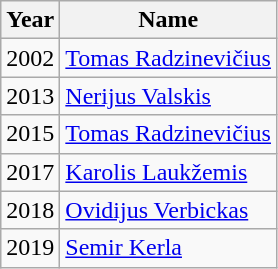<table class="wikitable">
<tr>
<th>Year</th>
<th>Name</th>
</tr>
<tr>
<td>2002</td>
<td> <a href='#'>Tomas Radzinevičius</a></td>
</tr>
<tr>
<td>2013</td>
<td> <a href='#'>Nerijus Valskis</a></td>
</tr>
<tr>
<td>2015</td>
<td> <a href='#'>Tomas Radzinevičius</a></td>
</tr>
<tr>
<td>2017</td>
<td> <a href='#'>Karolis Laukžemis</a></td>
</tr>
<tr>
<td>2018</td>
<td> <a href='#'>Ovidijus Verbickas</a></td>
</tr>
<tr>
<td>2019</td>
<td> <a href='#'>Semir Kerla</a></td>
</tr>
</table>
